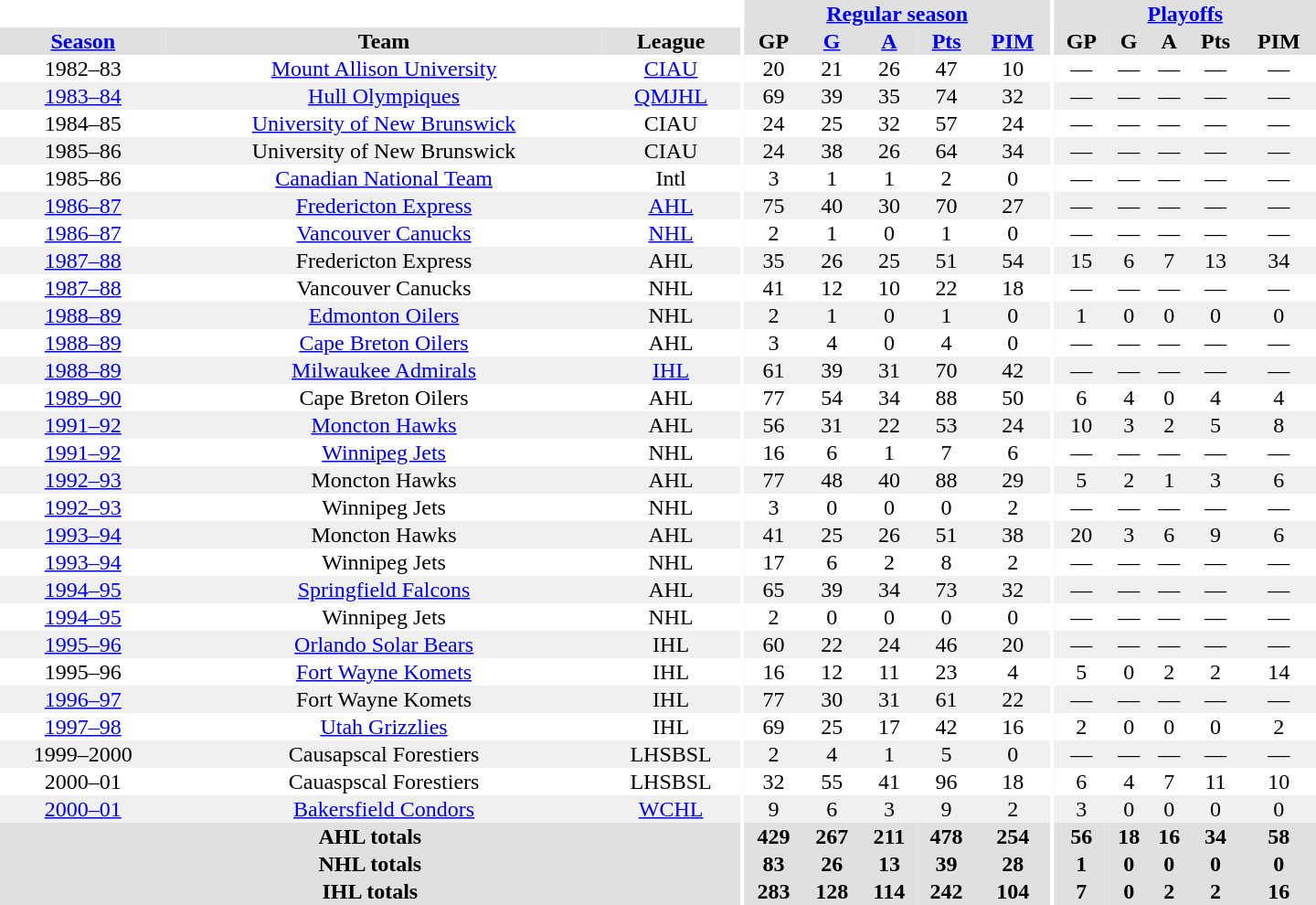<table border="0" cellpadding="1" cellspacing="0" style="text-align:center; width:60em">
<tr bgcolor="#e0e0e0">
<th colspan="3" bgcolor="#ffffff"></th>
<th rowspan="100" bgcolor="#ffffff"></th>
<th colspan="5"><a href='#'>Regular season</a></th>
<th rowspan="100" bgcolor="#ffffff"></th>
<th colspan="5"><a href='#'>Playoffs</a></th>
</tr>
<tr bgcolor="#e0e0e0">
<th><a href='#'>Season</a></th>
<th>Team</th>
<th>League</th>
<th>GP</th>
<th><a href='#'>G</a></th>
<th><a href='#'>A</a></th>
<th><a href='#'>Pts</a></th>
<th><a href='#'>PIM</a></th>
<th>GP</th>
<th>G</th>
<th>A</th>
<th>Pts</th>
<th>PIM</th>
</tr>
<tr>
<td>1982–83</td>
<td><a href='#'>Mount Allison University</a></td>
<td><a href='#'>CIAU</a></td>
<td>20</td>
<td>21</td>
<td>26</td>
<td>47</td>
<td>10</td>
<td>—</td>
<td>—</td>
<td>—</td>
<td>—</td>
<td>—</td>
</tr>
<tr bgcolor="#f0f0f0">
<td><a href='#'>1983–84</a></td>
<td><a href='#'>Hull Olympiques</a></td>
<td><a href='#'>QMJHL</a></td>
<td>69</td>
<td>39</td>
<td>35</td>
<td>74</td>
<td>32</td>
<td>—</td>
<td>—</td>
<td>—</td>
<td>—</td>
<td>—</td>
</tr>
<tr>
<td>1984–85</td>
<td><a href='#'>University of New Brunswick</a></td>
<td>CIAU</td>
<td>24</td>
<td>25</td>
<td>32</td>
<td>57</td>
<td>24</td>
<td>—</td>
<td>—</td>
<td>—</td>
<td>—</td>
<td>—</td>
</tr>
<tr bgcolor="#f0f0f0">
<td>1985–86</td>
<td>University of New Brunswick</td>
<td>CIAU</td>
<td>24</td>
<td>38</td>
<td>26</td>
<td>64</td>
<td>34</td>
<td>—</td>
<td>—</td>
<td>—</td>
<td>—</td>
<td>—</td>
</tr>
<tr>
<td>1985–86</td>
<td><a href='#'>Canadian National Team</a></td>
<td>Intl</td>
<td>3</td>
<td>1</td>
<td>1</td>
<td>2</td>
<td>0</td>
<td>—</td>
<td>—</td>
<td>—</td>
<td>—</td>
<td>—</td>
</tr>
<tr bgcolor="#f0f0f0">
<td><a href='#'>1986–87</a></td>
<td><a href='#'>Fredericton Express</a></td>
<td><a href='#'>AHL</a></td>
<td>75</td>
<td>40</td>
<td>30</td>
<td>70</td>
<td>27</td>
<td>—</td>
<td>—</td>
<td>—</td>
<td>—</td>
<td>—</td>
</tr>
<tr>
<td><a href='#'>1986–87</a></td>
<td><a href='#'>Vancouver Canucks</a></td>
<td><a href='#'>NHL</a></td>
<td>2</td>
<td>1</td>
<td>0</td>
<td>1</td>
<td>0</td>
<td>—</td>
<td>—</td>
<td>—</td>
<td>—</td>
<td>—</td>
</tr>
<tr bgcolor="#f0f0f0">
<td><a href='#'>1987–88</a></td>
<td>Fredericton Express</td>
<td>AHL</td>
<td>35</td>
<td>26</td>
<td>25</td>
<td>51</td>
<td>54</td>
<td>15</td>
<td>6</td>
<td>7</td>
<td>13</td>
<td>34</td>
</tr>
<tr>
<td><a href='#'>1987–88</a></td>
<td>Vancouver Canucks</td>
<td>NHL</td>
<td>41</td>
<td>12</td>
<td>10</td>
<td>22</td>
<td>18</td>
<td>—</td>
<td>—</td>
<td>—</td>
<td>—</td>
<td>—</td>
</tr>
<tr bgcolor="#f0f0f0">
<td><a href='#'>1988–89</a></td>
<td><a href='#'>Edmonton Oilers</a></td>
<td>NHL</td>
<td>2</td>
<td>1</td>
<td>0</td>
<td>1</td>
<td>0</td>
<td>1</td>
<td>0</td>
<td>0</td>
<td>0</td>
<td>0</td>
</tr>
<tr>
<td><a href='#'>1988–89</a></td>
<td><a href='#'>Cape Breton Oilers</a></td>
<td>AHL</td>
<td>3</td>
<td>4</td>
<td>0</td>
<td>4</td>
<td>0</td>
<td>—</td>
<td>—</td>
<td>—</td>
<td>—</td>
<td>—</td>
</tr>
<tr bgcolor="#f0f0f0">
<td><a href='#'>1988–89</a></td>
<td><a href='#'>Milwaukee Admirals</a></td>
<td><a href='#'>IHL</a></td>
<td>61</td>
<td>39</td>
<td>31</td>
<td>70</td>
<td>42</td>
<td>—</td>
<td>—</td>
<td>—</td>
<td>—</td>
<td>—</td>
</tr>
<tr>
<td><a href='#'>1989–90</a></td>
<td>Cape Breton Oilers</td>
<td>AHL</td>
<td>77</td>
<td>54</td>
<td>34</td>
<td>88</td>
<td>50</td>
<td>6</td>
<td>4</td>
<td>0</td>
<td>4</td>
<td>4</td>
</tr>
<tr bgcolor="#f0f0f0">
<td><a href='#'>1991–92</a></td>
<td><a href='#'>Moncton Hawks</a></td>
<td>AHL</td>
<td>56</td>
<td>31</td>
<td>22</td>
<td>53</td>
<td>24</td>
<td>10</td>
<td>3</td>
<td>2</td>
<td>5</td>
<td>8</td>
</tr>
<tr>
<td><a href='#'>1991–92</a></td>
<td><a href='#'>Winnipeg Jets</a></td>
<td>NHL</td>
<td>16</td>
<td>6</td>
<td>1</td>
<td>7</td>
<td>6</td>
<td>—</td>
<td>—</td>
<td>—</td>
<td>—</td>
<td>—</td>
</tr>
<tr bgcolor="#f0f0f0">
<td><a href='#'>1992–93</a></td>
<td>Moncton Hawks</td>
<td>AHL</td>
<td>77</td>
<td>48</td>
<td>40</td>
<td>88</td>
<td>29</td>
<td>5</td>
<td>2</td>
<td>1</td>
<td>3</td>
<td>6</td>
</tr>
<tr>
<td><a href='#'>1992–93</a></td>
<td>Winnipeg Jets</td>
<td>NHL</td>
<td>3</td>
<td>0</td>
<td>0</td>
<td>0</td>
<td>2</td>
<td>—</td>
<td>—</td>
<td>—</td>
<td>—</td>
<td>—</td>
</tr>
<tr bgcolor="#f0f0f0">
<td><a href='#'>1993–94</a></td>
<td>Moncton Hawks</td>
<td>AHL</td>
<td>41</td>
<td>25</td>
<td>26</td>
<td>51</td>
<td>38</td>
<td>20</td>
<td>3</td>
<td>6</td>
<td>9</td>
<td>6</td>
</tr>
<tr>
<td><a href='#'>1993–94</a></td>
<td>Winnipeg Jets</td>
<td>NHL</td>
<td>17</td>
<td>6</td>
<td>2</td>
<td>8</td>
<td>2</td>
<td>—</td>
<td>—</td>
<td>—</td>
<td>—</td>
<td>—</td>
</tr>
<tr bgcolor="#f0f0f0">
<td><a href='#'>1994–95</a></td>
<td><a href='#'>Springfield Falcons</a></td>
<td>AHL</td>
<td>65</td>
<td>39</td>
<td>34</td>
<td>73</td>
<td>32</td>
<td>—</td>
<td>—</td>
<td>—</td>
<td>—</td>
<td>—</td>
</tr>
<tr>
<td><a href='#'>1994–95</a></td>
<td>Winnipeg Jets</td>
<td>NHL</td>
<td>2</td>
<td>0</td>
<td>0</td>
<td>0</td>
<td>0</td>
<td>—</td>
<td>—</td>
<td>—</td>
<td>—</td>
<td>—</td>
</tr>
<tr bgcolor="#f0f0f0">
<td><a href='#'>1995–96</a></td>
<td><a href='#'>Orlando Solar Bears</a></td>
<td>IHL</td>
<td>60</td>
<td>22</td>
<td>24</td>
<td>46</td>
<td>20</td>
<td>—</td>
<td>—</td>
<td>—</td>
<td>—</td>
<td>—</td>
</tr>
<tr>
<td>1995–96</td>
<td><a href='#'>Fort Wayne Komets</a></td>
<td>IHL</td>
<td>16</td>
<td>12</td>
<td>11</td>
<td>23</td>
<td>4</td>
<td>5</td>
<td>0</td>
<td>2</td>
<td>2</td>
<td>14</td>
</tr>
<tr bgcolor="#f0f0f0">
<td><a href='#'>1996–97</a></td>
<td>Fort Wayne Komets</td>
<td>IHL</td>
<td>77</td>
<td>30</td>
<td>31</td>
<td>61</td>
<td>22</td>
<td>—</td>
<td>—</td>
<td>—</td>
<td>—</td>
<td>—</td>
</tr>
<tr>
<td><a href='#'>1997–98</a></td>
<td><a href='#'>Utah Grizzlies</a></td>
<td>IHL</td>
<td>69</td>
<td>25</td>
<td>17</td>
<td>42</td>
<td>16</td>
<td>2</td>
<td>0</td>
<td>0</td>
<td>0</td>
<td>2</td>
</tr>
<tr bgcolor="#f0f0f0">
<td>1999–2000</td>
<td>Causapscal Forestiers</td>
<td>LHSBSL</td>
<td>2</td>
<td>4</td>
<td>1</td>
<td>5</td>
<td>0</td>
<td>—</td>
<td>—</td>
<td>—</td>
<td>—</td>
<td>—</td>
</tr>
<tr>
<td>2000–01</td>
<td>Cauaspscal Forestiers</td>
<td>LHSBSL</td>
<td>32</td>
<td>55</td>
<td>41</td>
<td>96</td>
<td>18</td>
<td>6</td>
<td>4</td>
<td>7</td>
<td>11</td>
<td>10</td>
</tr>
<tr bgcolor="#f0f0f0">
<td><a href='#'>2000–01</a></td>
<td><a href='#'>Bakersfield Condors</a></td>
<td><a href='#'>WCHL</a></td>
<td>9</td>
<td>6</td>
<td>3</td>
<td>9</td>
<td>2</td>
<td>3</td>
<td>0</td>
<td>0</td>
<td>0</td>
<td>0</td>
</tr>
<tr bgcolor="#e0e0e0">
<th colspan="3">AHL totals</th>
<th>429</th>
<th>267</th>
<th>211</th>
<th>478</th>
<th>254</th>
<th>56</th>
<th>18</th>
<th>16</th>
<th>34</th>
<th>58</th>
</tr>
<tr bgcolor="#e0e0e0">
<th colspan="3">NHL totals</th>
<th>83</th>
<th>26</th>
<th>13</th>
<th>39</th>
<th>28</th>
<th>1</th>
<th>0</th>
<th>0</th>
<th>0</th>
<th>0</th>
</tr>
<tr bgcolor="#e0e0e0">
<th colspan="3">IHL totals</th>
<th>283</th>
<th>128</th>
<th>114</th>
<th>242</th>
<th>104</th>
<th>7</th>
<th>0</th>
<th>2</th>
<th>2</th>
<th>16</th>
</tr>
</table>
